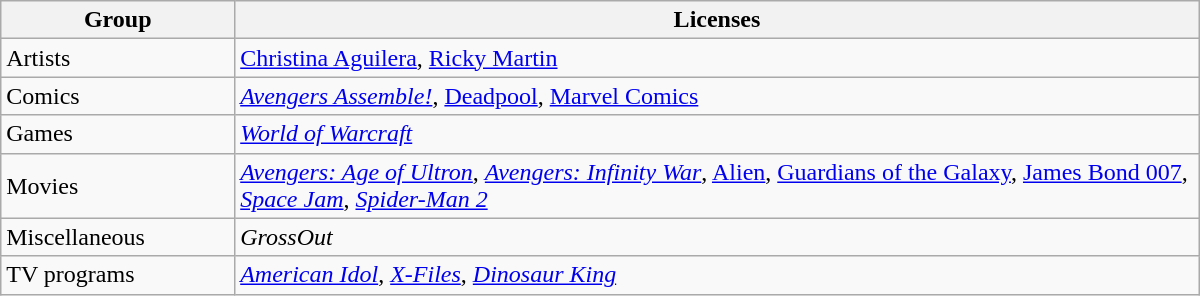<table class="wikitable sortable" width="800px">
<tr>
<th width=150px>Group</th>
<th width=650px>Licenses</th>
</tr>
<tr>
<td>Artists</td>
<td><a href='#'>Christina Aguilera</a>, <a href='#'>Ricky Martin</a></td>
</tr>
<tr>
<td>Comics</td>
<td><em><a href='#'>Avengers Assemble!</a></em>, <a href='#'>Deadpool</a>, <a href='#'>Marvel Comics</a></td>
</tr>
<tr>
<td>Games</td>
<td><em><a href='#'>World of Warcraft</a></em></td>
</tr>
<tr>
<td>Movies</td>
<td><em><a href='#'>Avengers: Age of Ultron</a></em>, <em><a href='#'>Avengers: Infinity War</a></em>, <a href='#'>Alien</a>, <a href='#'>Guardians of the Galaxy</a>, <a href='#'>James Bond 007</a>, <em><a href='#'>Space Jam</a></em>, <em><a href='#'>Spider-Man 2</a></em></td>
</tr>
<tr>
<td>Miscellaneous</td>
<td><em>GrossOut</em></td>
</tr>
<tr>
<td>TV programs</td>
<td><em><a href='#'>American Idol</a></em>, <em><a href='#'>X-Files</a></em>, <em><a href='#'>Dinosaur King</a></em></td>
</tr>
</table>
